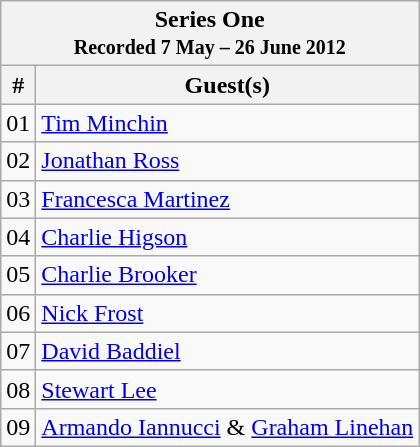<table class="wikitable">
<tr>
<th colspan="3">Series One<br><small>Recorded 7 May – 26 June 2012</small></th>
</tr>
<tr>
<th>#</th>
<th>Guest(s)</th>
</tr>
<tr>
<td>01</td>
<td><a href='#'>Tim Minchin</a></td>
</tr>
<tr>
<td>02</td>
<td><a href='#'>Jonathan Ross</a></td>
</tr>
<tr>
<td>03</td>
<td><a href='#'>Francesca Martinez</a></td>
</tr>
<tr>
<td>04</td>
<td><a href='#'>Charlie Higson</a></td>
</tr>
<tr>
<td>05</td>
<td><a href='#'>Charlie Brooker</a></td>
</tr>
<tr>
<td>06</td>
<td><a href='#'>Nick Frost</a></td>
</tr>
<tr>
<td>07</td>
<td><a href='#'>David Baddiel</a></td>
</tr>
<tr>
<td>08</td>
<td><a href='#'>Stewart Lee</a></td>
</tr>
<tr>
<td>09</td>
<td><a href='#'>Armando Iannucci</a> & <a href='#'>Graham Linehan</a></td>
</tr>
</table>
